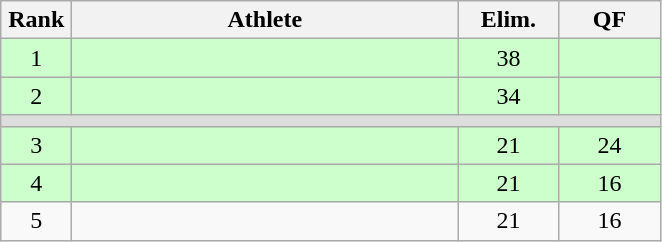<table class=wikitable style="text-align:center">
<tr>
<th width=40>Rank</th>
<th width=250>Athlete</th>
<th width=60>Elim.</th>
<th width=60>QF</th>
</tr>
<tr bgcolor="ccffcc">
<td>1</td>
<td align=left></td>
<td>38</td>
<td></td>
</tr>
<tr bgcolor="ccffcc">
<td>2</td>
<td align=left></td>
<td>34</td>
<td></td>
</tr>
<tr bgcolor=#DDDDDD>
<td colspan=4></td>
</tr>
<tr bgcolor="ccffcc">
<td>3</td>
<td align=left></td>
<td>21</td>
<td>24</td>
</tr>
<tr bgcolor="ccffcc">
<td>4</td>
<td align=left></td>
<td>21</td>
<td>16</td>
</tr>
<tr>
<td>5</td>
<td align=left></td>
<td>21</td>
<td>16</td>
</tr>
</table>
